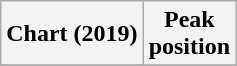<table class="wikitable plainrowheaders" style="text-align:center">
<tr>
<th scope="col">Chart (2019)</th>
<th scope="col">Peak<br>position</th>
</tr>
<tr>
</tr>
</table>
